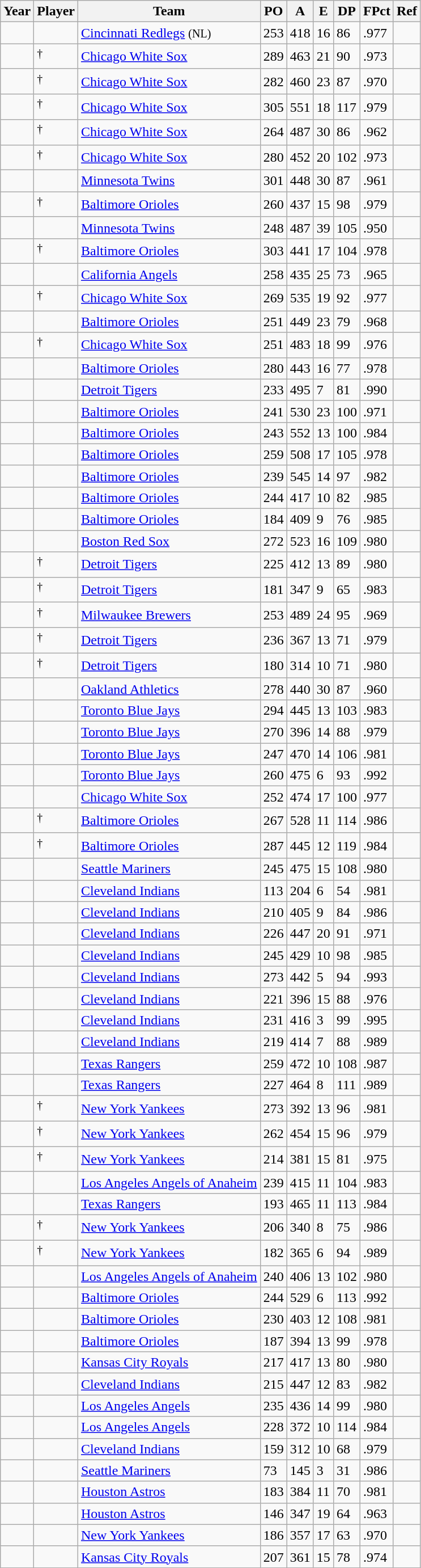<table class="wikitable sortable" border="1">
<tr>
<th>Year</th>
<th>Player</th>
<th>Team</th>
<th>PO</th>
<th>A</th>
<th>E</th>
<th>DP</th>
<th>FPct</th>
<th class="unsortable">Ref</th>
</tr>
<tr>
<td></td>
<td></td>
<td><a href='#'>Cincinnati Redlegs</a> <small>(NL)</small></td>
<td>253</td>
<td>418</td>
<td>16</td>
<td>86</td>
<td>.977</td>
<td></td>
</tr>
<tr>
<td></td>
<td><sup>†</sup></td>
<td><a href='#'>Chicago White Sox</a></td>
<td>289</td>
<td>463</td>
<td>21</td>
<td>90</td>
<td>.973</td>
<td></td>
</tr>
<tr>
<td></td>
<td><sup>†</sup></td>
<td><a href='#'>Chicago White Sox</a></td>
<td>282</td>
<td>460</td>
<td>23</td>
<td>87</td>
<td>.970</td>
<td></td>
</tr>
<tr>
<td></td>
<td><sup>†</sup></td>
<td><a href='#'>Chicago White Sox</a></td>
<td>305</td>
<td>551</td>
<td>18</td>
<td>117</td>
<td>.979</td>
<td></td>
</tr>
<tr>
<td></td>
<td><sup>†</sup></td>
<td><a href='#'>Chicago White Sox</a></td>
<td>264</td>
<td>487</td>
<td>30</td>
<td>86</td>
<td>.962</td>
<td></td>
</tr>
<tr>
<td></td>
<td><sup>†</sup></td>
<td><a href='#'>Chicago White Sox</a></td>
<td>280</td>
<td>452</td>
<td>20</td>
<td>102</td>
<td>.973</td>
<td></td>
</tr>
<tr>
<td></td>
<td></td>
<td><a href='#'>Minnesota Twins</a></td>
<td>301</td>
<td>448</td>
<td>30</td>
<td>87</td>
<td>.961</td>
<td></td>
</tr>
<tr>
<td></td>
<td><sup>†</sup></td>
<td><a href='#'>Baltimore Orioles</a></td>
<td>260</td>
<td>437</td>
<td>15</td>
<td>98</td>
<td>.979</td>
<td></td>
</tr>
<tr>
<td></td>
<td></td>
<td><a href='#'>Minnesota Twins</a></td>
<td>248</td>
<td>487</td>
<td>39</td>
<td>105</td>
<td>.950</td>
<td></td>
</tr>
<tr>
<td></td>
<td><sup>†</sup></td>
<td><a href='#'>Baltimore Orioles</a></td>
<td>303</td>
<td>441</td>
<td>17</td>
<td>104</td>
<td>.978</td>
<td></td>
</tr>
<tr>
<td></td>
<td></td>
<td><a href='#'>California Angels</a></td>
<td>258</td>
<td>435</td>
<td>25</td>
<td>73</td>
<td>.965</td>
<td></td>
</tr>
<tr>
<td></td>
<td><sup>†</sup></td>
<td><a href='#'>Chicago White Sox</a></td>
<td>269</td>
<td>535</td>
<td>19</td>
<td>92</td>
<td>.977</td>
<td></td>
</tr>
<tr>
<td></td>
<td></td>
<td><a href='#'>Baltimore Orioles</a></td>
<td>251</td>
<td>449</td>
<td>23</td>
<td>79</td>
<td>.968</td>
<td></td>
</tr>
<tr>
<td></td>
<td><sup>†</sup></td>
<td><a href='#'>Chicago White Sox</a></td>
<td>251</td>
<td>483</td>
<td>18</td>
<td>99</td>
<td>.976</td>
<td></td>
</tr>
<tr>
<td></td>
<td></td>
<td><a href='#'>Baltimore Orioles</a></td>
<td>280</td>
<td>443</td>
<td>16</td>
<td>77</td>
<td>.978</td>
<td></td>
</tr>
<tr>
<td></td>
<td></td>
<td><a href='#'>Detroit Tigers</a></td>
<td>233</td>
<td>495</td>
<td>7</td>
<td>81</td>
<td>.990</td>
<td></td>
</tr>
<tr>
<td></td>
<td></td>
<td><a href='#'>Baltimore Orioles</a></td>
<td>241</td>
<td>530</td>
<td>23</td>
<td>100</td>
<td>.971</td>
<td></td>
</tr>
<tr>
<td></td>
<td></td>
<td><a href='#'>Baltimore Orioles</a></td>
<td>243</td>
<td>552</td>
<td>13</td>
<td>100</td>
<td>.984</td>
<td></td>
</tr>
<tr>
<td></td>
<td></td>
<td><a href='#'>Baltimore Orioles</a></td>
<td>259</td>
<td>508</td>
<td>17</td>
<td>105</td>
<td>.978</td>
<td></td>
</tr>
<tr>
<td></td>
<td></td>
<td><a href='#'>Baltimore Orioles</a></td>
<td>239</td>
<td>545</td>
<td>14</td>
<td>97</td>
<td>.982</td>
<td></td>
</tr>
<tr>
<td></td>
<td></td>
<td><a href='#'>Baltimore Orioles</a></td>
<td>244</td>
<td>417</td>
<td>10</td>
<td>82</td>
<td>.985</td>
<td></td>
</tr>
<tr>
<td></td>
<td></td>
<td><a href='#'>Baltimore Orioles</a></td>
<td>184</td>
<td>409</td>
<td>9</td>
<td>76</td>
<td>.985</td>
<td></td>
</tr>
<tr>
<td></td>
<td></td>
<td><a href='#'>Boston Red Sox</a></td>
<td>272</td>
<td>523</td>
<td>16</td>
<td>109</td>
<td>.980</td>
<td></td>
</tr>
<tr>
<td></td>
<td><sup>†</sup></td>
<td><a href='#'>Detroit Tigers</a></td>
<td>225</td>
<td>412</td>
<td>13</td>
<td>89</td>
<td>.980</td>
<td></td>
</tr>
<tr>
<td></td>
<td><sup>†</sup></td>
<td><a href='#'>Detroit Tigers</a></td>
<td>181</td>
<td>347</td>
<td>9</td>
<td>65</td>
<td>.983</td>
<td></td>
</tr>
<tr>
<td></td>
<td><sup>†</sup></td>
<td><a href='#'>Milwaukee Brewers</a></td>
<td>253</td>
<td>489</td>
<td>24</td>
<td>95</td>
<td>.969</td>
<td></td>
</tr>
<tr>
<td></td>
<td><sup>†</sup></td>
<td><a href='#'>Detroit Tigers</a></td>
<td>236</td>
<td>367</td>
<td>13</td>
<td>71</td>
<td>.979</td>
<td></td>
</tr>
<tr>
<td></td>
<td><sup>†</sup></td>
<td><a href='#'>Detroit Tigers</a></td>
<td>180</td>
<td>314</td>
<td>10</td>
<td>71</td>
<td>.980</td>
<td></td>
</tr>
<tr>
<td></td>
<td></td>
<td><a href='#'>Oakland Athletics</a></td>
<td>278</td>
<td>440</td>
<td>30</td>
<td>87</td>
<td>.960</td>
<td></td>
</tr>
<tr>
<td></td>
<td></td>
<td><a href='#'>Toronto Blue Jays</a></td>
<td>294</td>
<td>445</td>
<td>13</td>
<td>103</td>
<td>.983</td>
<td></td>
</tr>
<tr>
<td></td>
<td></td>
<td><a href='#'>Toronto Blue Jays</a></td>
<td>270</td>
<td>396</td>
<td>14</td>
<td>88</td>
<td>.979</td>
<td></td>
</tr>
<tr>
<td></td>
<td></td>
<td><a href='#'>Toronto Blue Jays</a></td>
<td>247</td>
<td>470</td>
<td>14</td>
<td>106</td>
<td>.981</td>
<td></td>
</tr>
<tr>
<td></td>
<td></td>
<td><a href='#'>Toronto Blue Jays</a></td>
<td>260</td>
<td>475</td>
<td>6</td>
<td>93</td>
<td>.992</td>
<td></td>
</tr>
<tr>
<td></td>
<td></td>
<td><a href='#'>Chicago White Sox</a></td>
<td>252</td>
<td>474</td>
<td>17</td>
<td>100</td>
<td>.977</td>
<td></td>
</tr>
<tr>
<td></td>
<td><sup>†</sup></td>
<td><a href='#'>Baltimore Orioles</a></td>
<td>267</td>
<td>528</td>
<td>11</td>
<td>114</td>
<td>.986</td>
<td></td>
</tr>
<tr>
<td></td>
<td><sup>†</sup></td>
<td><a href='#'>Baltimore Orioles</a></td>
<td>287</td>
<td>445</td>
<td>12</td>
<td>119</td>
<td>.984</td>
<td></td>
</tr>
<tr>
<td></td>
<td></td>
<td><a href='#'>Seattle Mariners</a></td>
<td>245</td>
<td>475</td>
<td>15</td>
<td>108</td>
<td>.980</td>
<td></td>
</tr>
<tr>
<td></td>
<td></td>
<td><a href='#'>Cleveland Indians</a></td>
<td>113</td>
<td>204</td>
<td>6</td>
<td>54</td>
<td>.981</td>
<td></td>
</tr>
<tr>
<td></td>
<td></td>
<td><a href='#'>Cleveland Indians</a></td>
<td>210</td>
<td>405</td>
<td>9</td>
<td>84</td>
<td>.986</td>
<td></td>
</tr>
<tr>
<td></td>
<td></td>
<td><a href='#'>Cleveland Indians</a></td>
<td>226</td>
<td>447</td>
<td>20</td>
<td>91</td>
<td>.971</td>
<td></td>
</tr>
<tr>
<td></td>
<td></td>
<td><a href='#'>Cleveland Indians</a></td>
<td>245</td>
<td>429</td>
<td>10</td>
<td>98</td>
<td>.985</td>
<td></td>
</tr>
<tr>
<td></td>
<td></td>
<td><a href='#'>Cleveland Indians</a></td>
<td>273</td>
<td>442</td>
<td>5</td>
<td>94</td>
<td>.993</td>
<td></td>
</tr>
<tr>
<td></td>
<td></td>
<td><a href='#'>Cleveland Indians</a></td>
<td>221</td>
<td>396</td>
<td>15</td>
<td>88</td>
<td>.976</td>
<td></td>
</tr>
<tr>
<td></td>
<td></td>
<td><a href='#'>Cleveland Indians</a></td>
<td>231</td>
<td>416</td>
<td>3</td>
<td>99</td>
<td>.995</td>
<td></td>
</tr>
<tr>
<td></td>
<td></td>
<td><a href='#'>Cleveland Indians</a></td>
<td>219</td>
<td>414</td>
<td>7</td>
<td>88</td>
<td>.989</td>
<td></td>
</tr>
<tr>
<td></td>
<td></td>
<td><a href='#'>Texas Rangers</a></td>
<td>259</td>
<td>472</td>
<td>10</td>
<td>108</td>
<td>.987</td>
<td></td>
</tr>
<tr>
<td></td>
<td></td>
<td><a href='#'>Texas Rangers</a></td>
<td>227</td>
<td>464</td>
<td>8</td>
<td>111</td>
<td>.989</td>
<td></td>
</tr>
<tr>
<td></td>
<td><sup>†</sup></td>
<td><a href='#'>New York Yankees</a></td>
<td>273</td>
<td>392</td>
<td>13</td>
<td>96</td>
<td>.981</td>
<td></td>
</tr>
<tr>
<td></td>
<td><sup>†</sup></td>
<td><a href='#'>New York Yankees</a></td>
<td>262</td>
<td>454</td>
<td>15</td>
<td>96</td>
<td>.979</td>
<td></td>
</tr>
<tr>
<td></td>
<td><sup>†</sup></td>
<td><a href='#'>New York Yankees</a></td>
<td>214</td>
<td>381</td>
<td>15</td>
<td>81</td>
<td>.975</td>
<td></td>
</tr>
<tr>
<td></td>
<td></td>
<td><a href='#'>Los Angeles Angels of Anaheim</a></td>
<td>239</td>
<td>415</td>
<td>11</td>
<td>104</td>
<td>.983</td>
<td></td>
</tr>
<tr>
<td></td>
<td></td>
<td><a href='#'>Texas Rangers</a></td>
<td>193</td>
<td>465</td>
<td>11</td>
<td>113</td>
<td>.984</td>
<td></td>
</tr>
<tr>
<td></td>
<td><sup>†</sup></td>
<td><a href='#'>New York Yankees</a></td>
<td>206</td>
<td>340</td>
<td>8</td>
<td>75</td>
<td>.986</td>
<td></td>
</tr>
<tr>
<td></td>
<td><sup>†</sup></td>
<td><a href='#'>New York Yankees</a></td>
<td>182</td>
<td>365</td>
<td>6</td>
<td>94</td>
<td>.989</td>
<td></td>
</tr>
<tr>
<td></td>
<td></td>
<td><a href='#'>Los Angeles Angels of Anaheim</a></td>
<td>240</td>
<td>406</td>
<td>13</td>
<td>102</td>
<td>.980</td>
<td></td>
</tr>
<tr>
<td></td>
<td></td>
<td><a href='#'>Baltimore Orioles</a></td>
<td>244</td>
<td>529</td>
<td>6</td>
<td>113</td>
<td>.992</td>
<td></td>
</tr>
<tr>
<td></td>
<td></td>
<td><a href='#'>Baltimore Orioles</a></td>
<td>230</td>
<td>403</td>
<td>12</td>
<td>108</td>
<td>.981</td>
<td></td>
</tr>
<tr>
<td></td>
<td></td>
<td><a href='#'>Baltimore Orioles</a></td>
<td>187</td>
<td>394</td>
<td>13</td>
<td>99</td>
<td>.978</td>
<td></td>
</tr>
<tr>
<td></td>
<td></td>
<td><a href='#'>Kansas City Royals</a></td>
<td>217</td>
<td>417</td>
<td>13</td>
<td>80</td>
<td>.980</td>
<td></td>
</tr>
<tr>
<td></td>
<td></td>
<td><a href='#'>Cleveland Indians</a></td>
<td>215</td>
<td>447</td>
<td>12</td>
<td>83</td>
<td>.982</td>
<td></td>
</tr>
<tr>
<td></td>
<td></td>
<td><a href='#'>Los Angeles Angels</a></td>
<td>235</td>
<td>436</td>
<td>14</td>
<td>99</td>
<td>.980</td>
<td></td>
</tr>
<tr>
<td></td>
<td></td>
<td><a href='#'>Los Angeles Angels</a></td>
<td>228</td>
<td>372</td>
<td>10</td>
<td>114</td>
<td>.984</td>
<td></td>
</tr>
<tr>
<td></td>
<td></td>
<td><a href='#'>Cleveland Indians</a></td>
<td>159</td>
<td>312</td>
<td>10</td>
<td>68</td>
<td>.979</td>
<td></td>
</tr>
<tr>
<td></td>
<td></td>
<td><a href='#'>Seattle Mariners</a></td>
<td>73</td>
<td>145</td>
<td>3</td>
<td>31</td>
<td>.986</td>
<td></td>
</tr>
<tr>
<td></td>
<td></td>
<td><a href='#'>Houston Astros</a></td>
<td>183</td>
<td>384</td>
<td>11</td>
<td>70</td>
<td>.981</td>
<td></td>
</tr>
<tr>
<td></td>
<td></td>
<td><a href='#'>Houston Astros</a></td>
<td>146</td>
<td>347</td>
<td>19</td>
<td>64</td>
<td>.963</td>
<td></td>
</tr>
<tr>
<td></td>
<td></td>
<td><a href='#'>New York Yankees</a></td>
<td>186</td>
<td>357</td>
<td>17</td>
<td>63</td>
<td>.970</td>
<td></td>
</tr>
<tr>
<td></td>
<td></td>
<td><a href='#'>Kansas City Royals</a></td>
<td>207</td>
<td>361</td>
<td>15</td>
<td>78</td>
<td>.974</td>
<td></td>
</tr>
</table>
